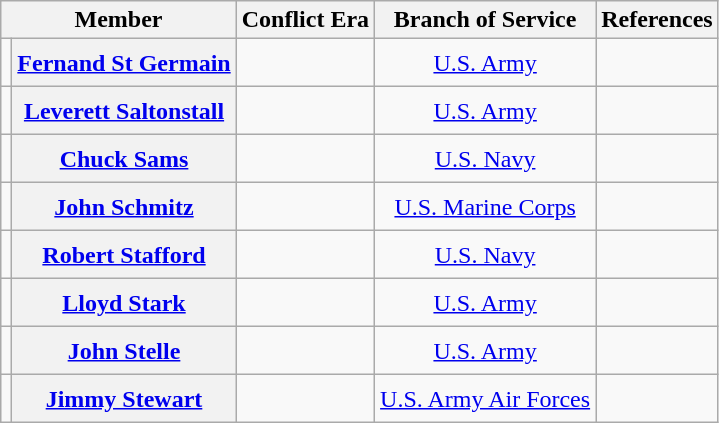<table class=wikitable style="text-align:center">
<tr>
<th scope="col" colspan="2">Member</th>
<th scope="col">Conflict Era</th>
<th scope="col">Branch of Service</th>
<th scope="col">References</th>
</tr>
<tr style="height:2em;">
<td></td>
<th scope="row"><a href='#'>Fernand St Germain</a></th>
<td></td>
<td><a href='#'>U.S. Army</a></td>
<td></td>
</tr>
<tr style="height:2em;">
<td></td>
<th scope="row"><a href='#'>Leverett Saltonstall</a></th>
<td></td>
<td><a href='#'>U.S. Army</a></td>
<td></td>
</tr>
<tr style="height:2em;">
<td></td>
<th scope="row"><a href='#'>Chuck Sams</a></th>
<td></td>
<td><a href='#'>U.S. Navy</a></td>
<td></td>
</tr>
<tr style="height:2em;">
<td></td>
<th scope="row"><a href='#'>John Schmitz</a></th>
<td></td>
<td><a href='#'>U.S. Marine Corps</a></td>
<td></td>
</tr>
<tr style="height:2em;">
<td></td>
<th scope="row"><a href='#'>Robert Stafford</a></th>
<td></td>
<td><a href='#'>U.S. Navy</a></td>
<td></td>
</tr>
<tr style="height:2em;">
<td></td>
<th scope="row"><a href='#'>Lloyd Stark</a></th>
<td></td>
<td><a href='#'>U.S. Army</a></td>
<td></td>
</tr>
<tr style="height:2em;">
<td></td>
<th scope="row"><a href='#'>John Stelle</a></th>
<td></td>
<td><a href='#'>U.S. Army</a></td>
<td></td>
</tr>
<tr style="height:2em;">
<td></td>
<th scope="row"><a href='#'>Jimmy Stewart</a></th>
<td></td>
<td><a href='#'>U.S. Army Air Forces</a></td>
<td></td>
</tr>
</table>
